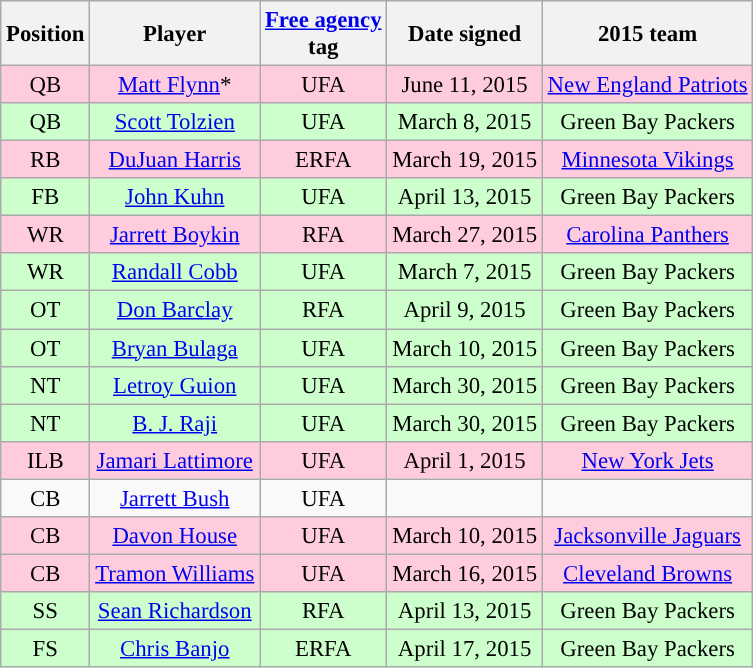<table class="wikitable" style="font-size: 95%;">
<tr>
<th>Position</th>
<th>Player</th>
<th><a href='#'><span>Free agency</span></a><br>tag</th>
<th>Date signed</th>
<th>2015 team</th>
</tr>
<tr style="background:#FCD; text-align:center;">
<td>QB</td>
<td><a href='#'>Matt Flynn</a>*</td>
<td>UFA</td>
<td>June 11, 2015</td>
<td><a href='#'>New England Patriots</a></td>
</tr>
<tr style="background:#CFC; text-align:center;">
<td>QB</td>
<td><a href='#'>Scott Tolzien</a></td>
<td>UFA</td>
<td>March 8, 2015</td>
<td>Green Bay Packers</td>
</tr>
<tr style="background:#FCD; text-align:center;">
<td>RB</td>
<td><a href='#'>DuJuan Harris</a></td>
<td>ERFA</td>
<td>March 19, 2015</td>
<td><a href='#'>Minnesota Vikings</a></td>
</tr>
<tr style="background:#CFC; text-align:center;">
<td>FB</td>
<td><a href='#'>John Kuhn</a></td>
<td>UFA</td>
<td>April 13, 2015</td>
<td>Green Bay Packers</td>
</tr>
<tr style="background:#FCD; text-align:center;">
<td>WR</td>
<td><a href='#'>Jarrett Boykin</a></td>
<td>RFA</td>
<td>March 27, 2015</td>
<td><a href='#'>Carolina Panthers</a></td>
</tr>
<tr style="background:#CFC; text-align:center;">
<td>WR</td>
<td><a href='#'>Randall Cobb</a></td>
<td>UFA</td>
<td>March 7, 2015</td>
<td>Green Bay Packers</td>
</tr>
<tr style="background:#CFC; text-align:center;">
<td>OT</td>
<td><a href='#'>Don Barclay</a></td>
<td>RFA</td>
<td>April 9, 2015</td>
<td>Green Bay Packers</td>
</tr>
<tr style="background:#CFC; text-align:center;">
<td>OT</td>
<td><a href='#'>Bryan Bulaga</a></td>
<td>UFA</td>
<td>March 10, 2015</td>
<td>Green Bay Packers</td>
</tr>
<tr style="background:#CFC; text-align:center;">
<td>NT</td>
<td><a href='#'>Letroy Guion</a></td>
<td>UFA</td>
<td>March 30, 2015</td>
<td>Green Bay Packers</td>
</tr>
<tr style="background:#CFC; text-align:center;">
<td>NT</td>
<td><a href='#'>B. J. Raji</a></td>
<td>UFA</td>
<td>March 30, 2015</td>
<td>Green Bay Packers</td>
</tr>
<tr style="background:#FCD; text-align:center;">
<td>ILB</td>
<td><a href='#'>Jamari Lattimore</a></td>
<td>UFA</td>
<td>April 1, 2015</td>
<td><a href='#'>New York Jets</a></td>
</tr>
<tr style="background:#; text-align:center;">
<td>CB</td>
<td><a href='#'>Jarrett Bush</a></td>
<td>UFA</td>
<td></td>
<td></td>
</tr>
<tr style="background:#FCD; text-align:center;">
<td>CB</td>
<td><a href='#'>Davon House</a></td>
<td>UFA</td>
<td>March 10, 2015 </td>
<td><a href='#'>Jacksonville Jaguars</a></td>
</tr>
<tr style="background:#FCD; text-align:center;">
<td>CB</td>
<td><a href='#'>Tramon Williams</a></td>
<td>UFA</td>
<td>March 16, 2015 </td>
<td><a href='#'>Cleveland Browns</a></td>
</tr>
<tr style="background:#CFC; text-align:center;">
<td>SS</td>
<td><a href='#'>Sean Richardson</a></td>
<td>RFA</td>
<td>April 13, 2015</td>
<td>Green Bay Packers</td>
</tr>
<tr style="background:#CFC; text-align:center;">
<td>FS</td>
<td><a href='#'>Chris Banjo</a></td>
<td>ERFA</td>
<td>April 17, 2015</td>
<td>Green Bay Packers</td>
</tr>
</table>
